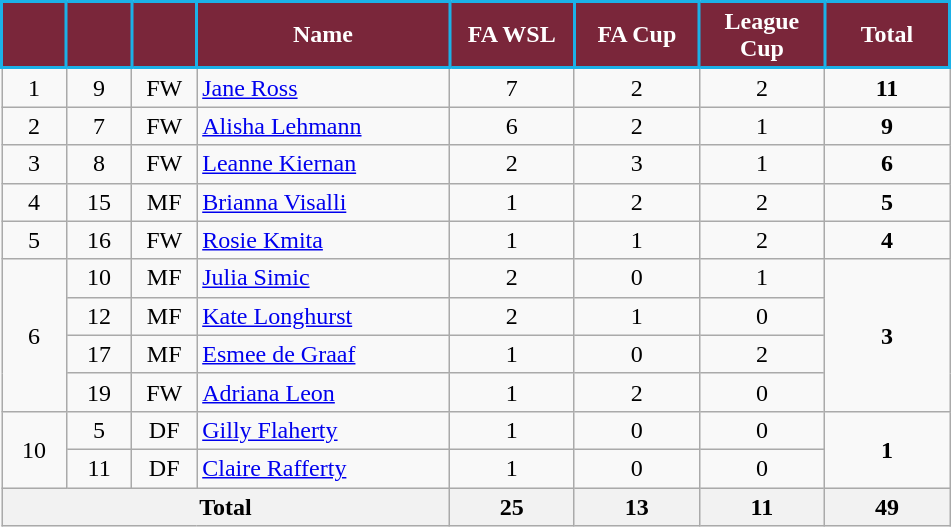<table class="wikitable" style="text-align:center;">
<tr>
<th style="background:#7A263A;;color:white;border:2px solid #1BB1E7; width:35px;"></th>
<th style="background:#7A263A;;color:white;border:2px solid #1BB1E7; width:35px;"></th>
<th style="background:#7A263A;;color:white;border:2px solid #1BB1E7; width:35px;"></th>
<th style="background:#7A263A;;color:white;border:2px solid #1BB1E7; width:160px;">Name</th>
<th style="background:#7A263A;;color:white;border:2px solid #1BB1E7; width:75px;">FA WSL</th>
<th style="background:#7A263A;;color:white;border:2px solid #1BB1E7; width:75px;">FA Cup</th>
<th style="background:#7A263A;;color:white;border:2px solid #1BB1E7; width:75px;">League Cup</th>
<th style="background:#7A263A;;color:white;border:2px solid #1BB1E7; width:75px;">Total</th>
</tr>
<tr>
<td>1</td>
<td>9</td>
<td>FW</td>
<td align="left"> <a href='#'>Jane Ross</a></td>
<td>7</td>
<td>2</td>
<td>2</td>
<td><strong>11</strong></td>
</tr>
<tr>
<td>2</td>
<td>7</td>
<td>FW</td>
<td align="left"> <a href='#'>Alisha Lehmann</a></td>
<td>6</td>
<td>2</td>
<td>1</td>
<td><strong>9</strong></td>
</tr>
<tr>
<td>3</td>
<td>8</td>
<td>FW</td>
<td align="left"> <a href='#'>Leanne Kiernan</a></td>
<td>2</td>
<td>3</td>
<td>1</td>
<td><strong>6</strong></td>
</tr>
<tr>
<td>4</td>
<td>15</td>
<td>MF</td>
<td align="left"> <a href='#'>Brianna Visalli</a></td>
<td>1</td>
<td>2</td>
<td>2</td>
<td><strong>5</strong></td>
</tr>
<tr>
<td>5</td>
<td>16</td>
<td>FW</td>
<td align="left"> <a href='#'>Rosie Kmita</a></td>
<td>1</td>
<td>1</td>
<td>2</td>
<td><strong>4</strong></td>
</tr>
<tr>
<td rowspan="4">6</td>
<td>10</td>
<td>MF</td>
<td align="left"> <a href='#'>Julia Simic</a></td>
<td>2</td>
<td>0</td>
<td>1</td>
<td rowspan="4"><strong>3</strong></td>
</tr>
<tr>
<td>12</td>
<td>MF</td>
<td align="left"> <a href='#'>Kate Longhurst</a></td>
<td>2</td>
<td>1</td>
<td>0</td>
</tr>
<tr>
<td>17</td>
<td>MF</td>
<td align="left"> <a href='#'>Esmee de Graaf</a></td>
<td>1</td>
<td>0</td>
<td>2</td>
</tr>
<tr>
<td>19</td>
<td>FW</td>
<td align="left"> <a href='#'>Adriana Leon</a></td>
<td>1</td>
<td>2</td>
<td>0</td>
</tr>
<tr>
<td rowspan="2">10</td>
<td>5</td>
<td>DF</td>
<td align="left"> <a href='#'>Gilly Flaherty</a></td>
<td>1</td>
<td>0</td>
<td>0</td>
<td rowspan="2"><strong>1</strong></td>
</tr>
<tr>
<td>11</td>
<td>DF</td>
<td align="left"> <a href='#'>Claire Rafferty</a></td>
<td>1</td>
<td>0</td>
<td>0</td>
</tr>
<tr>
<th colspan="4">Total</th>
<th>25</th>
<th>13</th>
<th>11</th>
<th>49</th>
</tr>
</table>
